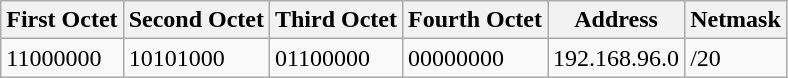<table class="wikitable">
<tr>
<th>First Octet</th>
<th>Second Octet</th>
<th>Third Octet</th>
<th>Fourth Octet</th>
<th>Address</th>
<th>Netmask</th>
</tr>
<tr>
<td><span>11000000</span></td>
<td><span>10101000</span></td>
<td><span>0110</span>0000</td>
<td>00000000</td>
<td>192.168.96.0</td>
<td>/20</td>
</tr>
</table>
